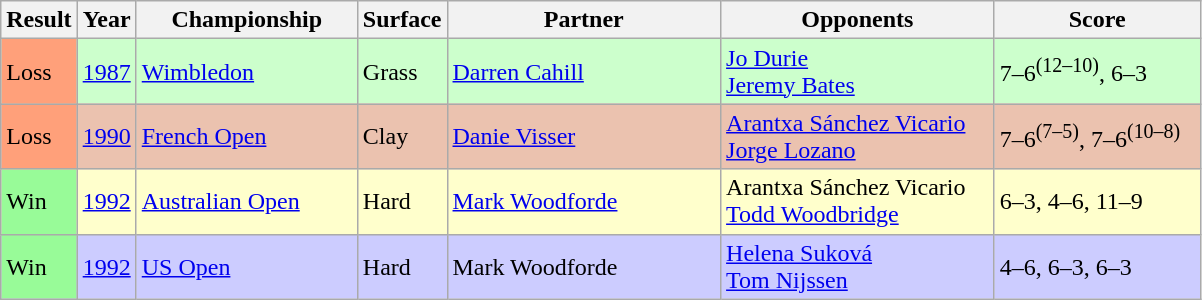<table class="sortable wikitable">
<tr>
<th style="width:40px">Result</th>
<th style="width:30px">Year</th>
<th style="width:140px">Championship</th>
<th style="width:50px">Surface</th>
<th style="width:175px">Partner</th>
<th style="width:175px">Opponents</th>
<th style="width:130px" class="unsortable">Score</th>
</tr>
<tr style="background:#ccffcc;">
<td style="background:#ffa07a;">Loss</td>
<td><a href='#'>1987</a></td>
<td><a href='#'>Wimbledon</a></td>
<td>Grass</td>
<td> <a href='#'>Darren Cahill</a></td>
<td> <a href='#'>Jo Durie</a><br> <a href='#'>Jeremy Bates</a></td>
<td>7–6<sup>(12–10)</sup>, 6–3</td>
</tr>
<tr style="background:#ebc2af;">
<td style="background:#ffa07a;">Loss</td>
<td><a href='#'>1990</a></td>
<td><a href='#'>French Open</a></td>
<td>Clay</td>
<td> <a href='#'>Danie Visser</a></td>
<td> <a href='#'>Arantxa Sánchez Vicario</a><br> <a href='#'>Jorge Lozano</a></td>
<td>7–6<sup>(7–5)</sup>, 7–6<sup>(10–8)</sup></td>
</tr>
<tr style="background:#ffffcc;">
<td style="background:#98fb98;">Win</td>
<td><a href='#'>1992</a></td>
<td><a href='#'>Australian Open</a></td>
<td>Hard</td>
<td> <a href='#'>Mark Woodforde</a></td>
<td> Arantxa Sánchez Vicario<br> <a href='#'>Todd Woodbridge</a></td>
<td>6–3, 4–6, 11–9</td>
</tr>
<tr style="background:#ccccff;">
<td style="background:#98fb98;">Win</td>
<td><a href='#'>1992</a></td>
<td><a href='#'>US Open</a></td>
<td>Hard</td>
<td> Mark Woodforde</td>
<td> <a href='#'>Helena Suková</a><br> <a href='#'>Tom Nijssen</a></td>
<td>4–6, 6–3, 6–3</td>
</tr>
</table>
